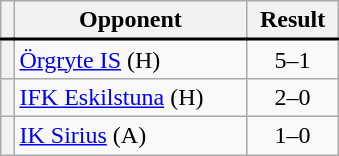<table class="wikitable plainrowheaders" style="text-align:center;margin-left:1em;float:right;clear:right;min-width:226px">
<tr>
<th scope="col"></th>
<th scope="col">Opponent</th>
<th scope="col">Result</th>
</tr>
<tr style="border-top:2px solid black">
<th scope="row" style="text-align:center"></th>
<td align="left"><a href='#'>Örgryte IS</a> (H)</td>
<td>5–1</td>
</tr>
<tr>
<th scope="row" style="text-align:center"></th>
<td align="left"><a href='#'>IFK Eskilstuna</a> (H)</td>
<td>2–0</td>
</tr>
<tr>
<th scope="row" style="text-align:center"></th>
<td align="left"><a href='#'>IK Sirius</a> (A)</td>
<td>1–0</td>
</tr>
</table>
